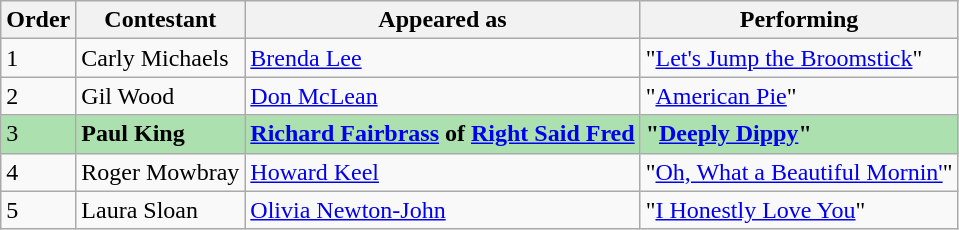<table class="wikitable">
<tr>
<th>Order</th>
<th>Contestant</th>
<th>Appeared as</th>
<th>Performing</th>
</tr>
<tr>
<td>1</td>
<td>Carly Michaels</td>
<td><a href='#'>Brenda Lee</a></td>
<td>"<a href='#'>Let's Jump the Broomstick</a>"</td>
</tr>
<tr>
<td>2</td>
<td>Gil Wood</td>
<td><a href='#'>Don McLean</a></td>
<td>"<a href='#'>American Pie</a>"</td>
</tr>
<tr style="background:#ACE1AF;">
<td>3</td>
<td><strong>Paul King</strong></td>
<td><strong><a href='#'>Richard Fairbrass</a> of <a href='#'>Right Said Fred</a></strong></td>
<td><strong>"<a href='#'>Deeply Dippy</a>"</strong></td>
</tr>
<tr>
<td>4</td>
<td>Roger Mowbray</td>
<td><a href='#'>Howard Keel</a></td>
<td>"<a href='#'>Oh, What a Beautiful Mornin'</a>"</td>
</tr>
<tr>
<td>5</td>
<td>Laura Sloan</td>
<td><a href='#'>Olivia Newton-John</a></td>
<td>"<a href='#'>I Honestly Love You</a>"</td>
</tr>
</table>
